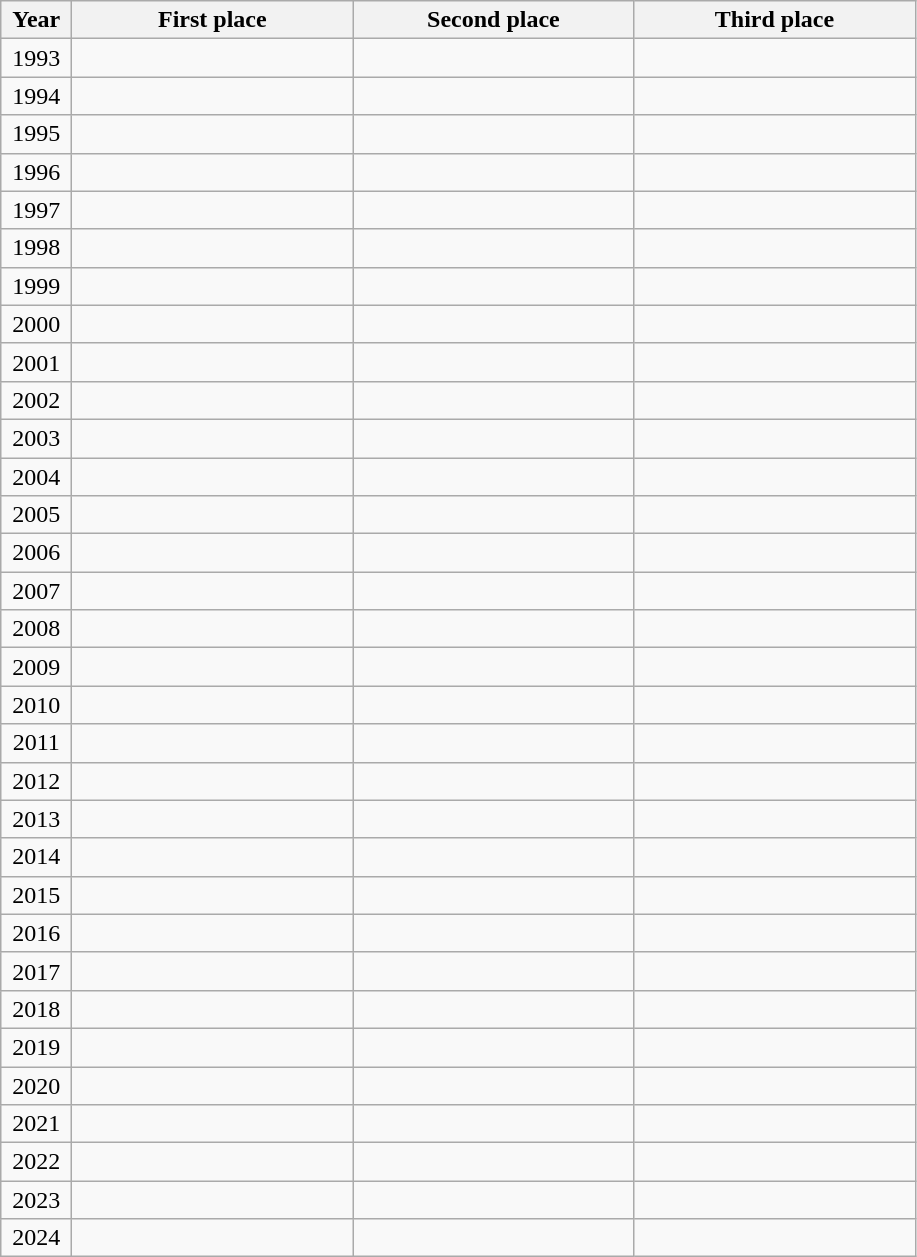<table class="wikitable">
<tr>
<th width="40">Year</th>
<th style="width:180px">First place</th>
<th style="width:180px">Second place</th>
<th style="width:180px">Third place</th>
</tr>
<tr>
<td style="text-align:center">1993</td>
<td></td>
<td></td>
<td></td>
</tr>
<tr>
<td style="text-align:center">1994</td>
<td></td>
<td></td>
<td></td>
</tr>
<tr>
<td style="text-align:center">1995</td>
<td></td>
<td></td>
<td></td>
</tr>
<tr>
<td style="text-align:center">1996</td>
<td></td>
<td></td>
<td></td>
</tr>
<tr>
<td style="text-align:center">1997</td>
<td></td>
<td></td>
<td></td>
</tr>
<tr>
<td style="text-align:center">1998</td>
<td></td>
<td></td>
<td></td>
</tr>
<tr>
<td style="text-align:center">1999</td>
<td></td>
<td></td>
<td></td>
</tr>
<tr>
<td style="text-align:center">2000</td>
<td></td>
<td></td>
<td></td>
</tr>
<tr>
<td style="text-align:center">2001</td>
<td></td>
<td></td>
<td></td>
</tr>
<tr>
<td style="text-align:center">2002</td>
<td></td>
<td></td>
<td></td>
</tr>
<tr>
<td style="text-align:center">2003</td>
<td></td>
<td></td>
<td></td>
</tr>
<tr>
<td style="text-align:center">2004</td>
<td></td>
<td></td>
<td></td>
</tr>
<tr>
<td style="text-align:center">2005</td>
<td></td>
<td></td>
<td></td>
</tr>
<tr>
<td style="text-align:center">2006</td>
<td></td>
<td></td>
<td></td>
</tr>
<tr>
<td style="text-align:center">2007</td>
<td></td>
<td></td>
<td></td>
</tr>
<tr>
<td style="text-align:center">2008</td>
<td></td>
<td></td>
<td></td>
</tr>
<tr>
<td style="text-align:center">2009</td>
<td></td>
<td></td>
<td></td>
</tr>
<tr>
<td style="text-align:center">2010</td>
<td></td>
<td></td>
<td></td>
</tr>
<tr>
<td style="text-align:center">2011</td>
<td></td>
<td></td>
<td></td>
</tr>
<tr>
<td style="text-align:center">2012</td>
<td></td>
<td></td>
<td></td>
</tr>
<tr>
<td style="text-align:center">2013</td>
<td></td>
<td></td>
<td></td>
</tr>
<tr>
<td style="text-align:center">2014</td>
<td></td>
<td></td>
<td></td>
</tr>
<tr>
<td style="text-align:center">2015</td>
<td></td>
<td></td>
<td></td>
</tr>
<tr>
<td style="text-align:center">2016</td>
<td></td>
<td></td>
<td></td>
</tr>
<tr>
<td style="text-align:center">2017</td>
<td></td>
<td></td>
<td></td>
</tr>
<tr>
<td style="text-align:center">2018</td>
<td></td>
<td></td>
<td></td>
</tr>
<tr>
<td style="text-align:center">2019</td>
<td></td>
<td></td>
<td></td>
</tr>
<tr>
<td style="text-align:center">2020</td>
<td></td>
<td></td>
<td></td>
</tr>
<tr>
<td style="text-align:center">2021</td>
<td></td>
<td></td>
<td></td>
</tr>
<tr>
<td style="text-align:center">2022</td>
<td></td>
<td></td>
<td></td>
</tr>
<tr>
<td style="text-align:center">2023</td>
<td></td>
<td></td>
<td></td>
</tr>
<tr>
<td style="text-align:center">2024</td>
<td></td>
<td></td>
<td></td>
</tr>
</table>
